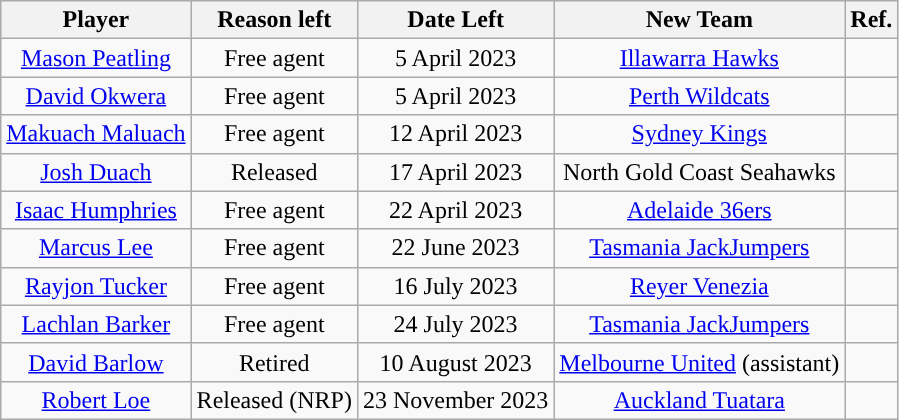<table class="wikitable sortable sortable" style="text-align: center">
<tr>
<th>Player</th>
<th>Reason left</th>
<th>Date Left</th>
<th>New Team</th>
<th>Ref.</th>
</tr>
<tr>
<td><a href='#'>Mason Peatling</a></td>
<td>Free agent</td>
<td>5 April 2023</td>
<td><a href='#'>Illawarra Hawks</a></td>
<td></td>
</tr>
<tr>
<td><a href='#'>David Okwera</a></td>
<td>Free agent</td>
<td>5 April 2023</td>
<td><a href='#'>Perth Wildcats</a></td>
<td></td>
</tr>
<tr>
<td><a href='#'>Makuach Maluach</a></td>
<td>Free agent</td>
<td>12 April 2023</td>
<td><a href='#'>Sydney Kings</a></td>
<td></td>
</tr>
<tr>
<td><a href='#'>Josh Duach</a></td>
<td>Released</td>
<td>17 April 2023</td>
<td>North Gold Coast Seahawks</td>
<td></td>
</tr>
<tr>
<td><a href='#'>Isaac Humphries</a></td>
<td>Free agent</td>
<td>22 April 2023</td>
<td><a href='#'>Adelaide 36ers</a></td>
<td></td>
</tr>
<tr>
<td><a href='#'>Marcus Lee</a></td>
<td>Free agent</td>
<td>22 June 2023</td>
<td><a href='#'>Tasmania JackJumpers</a></td>
<td></td>
</tr>
<tr>
<td><a href='#'>Rayjon Tucker</a></td>
<td>Free agent</td>
<td>16 July 2023</td>
<td><a href='#'>Reyer Venezia</a></td>
<td></td>
</tr>
<tr>
<td><a href='#'>Lachlan Barker</a></td>
<td>Free agent</td>
<td>24 July 2023</td>
<td><a href='#'>Tasmania JackJumpers</a></td>
<td></td>
</tr>
<tr>
<td><a href='#'>David Barlow</a></td>
<td>Retired</td>
<td>10 August 2023</td>
<td><a href='#'>Melbourne United</a> (assistant)</td>
<td></td>
</tr>
<tr>
<td><a href='#'>Robert Loe</a></td>
<td>Released (NRP)</td>
<td>23 November 2023</td>
<td><a href='#'>Auckland Tuatara</a></td>
<td></td>
</tr>
</table>
